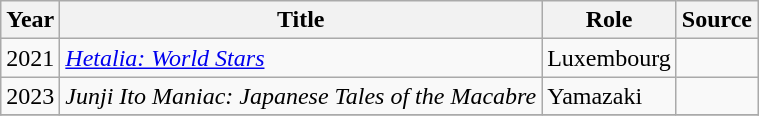<table class="wikitable sortable plainrowheaders">
<tr>
<th>Year</th>
<th>Title</th>
<th>Role</th>
<th class="unsortable">Source</th>
</tr>
<tr>
<td>2021</td>
<td><em><a href='#'>Hetalia: World Stars</a></em></td>
<td>Luxembourg</td>
<td></td>
</tr>
<tr>
<td>2023</td>
<td><em>Junji Ito Maniac: Japanese Tales of the Macabre</em></td>
<td>Yamazaki</td>
<td></td>
</tr>
<tr>
</tr>
</table>
